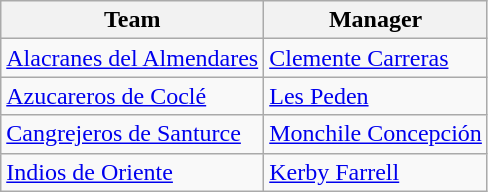<table class="wikitable">
<tr>
<th>Team</th>
<th>Manager</th>
</tr>
<tr>
<td> <a href='#'>Alacranes del Almendares</a></td>
<td> <a href='#'>Clemente Carreras</a></td>
</tr>
<tr>
<td> <a href='#'>Azucareros de Coclé</a></td>
<td> <a href='#'>Les Peden</a></td>
</tr>
<tr>
<td> <a href='#'>Cangrejeros de Santurce</a></td>
<td> <a href='#'>Monchile Concepción</a></td>
</tr>
<tr>
<td> <a href='#'>Indios de Oriente</a></td>
<td> <a href='#'>Kerby Farrell</a></td>
</tr>
</table>
